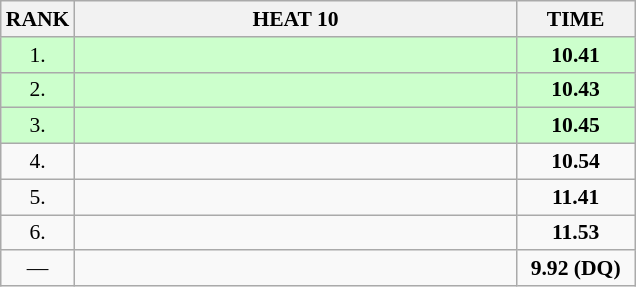<table class="wikitable" style="border-collapse: collapse; font-size: 90%;">
<tr>
<th>RANK</th>
<th style="width: 20em">HEAT 10</th>
<th style="width: 5em">TIME</th>
</tr>
<tr style="background:#ccffcc;">
<td align="center">1.</td>
<td></td>
<td align="center"><strong>10.41</strong></td>
</tr>
<tr style="background:#ccffcc;">
<td align="center">2.</td>
<td></td>
<td align="center"><strong>10.43</strong></td>
</tr>
<tr style="background:#ccffcc;">
<td align="center">3.</td>
<td></td>
<td align="center"><strong>10.45</strong></td>
</tr>
<tr>
<td align="center">4.</td>
<td></td>
<td align="center"><strong>10.54</strong></td>
</tr>
<tr>
<td align="center">5.</td>
<td></td>
<td align="center"><strong>11.41</strong></td>
</tr>
<tr>
<td align="center">6.</td>
<td></td>
<td align="center"><strong>11.53</strong></td>
</tr>
<tr>
<td align="center">—</td>
<td></td>
<td align="center"><strong><span>9.92</span> (DQ)</strong></td>
</tr>
</table>
